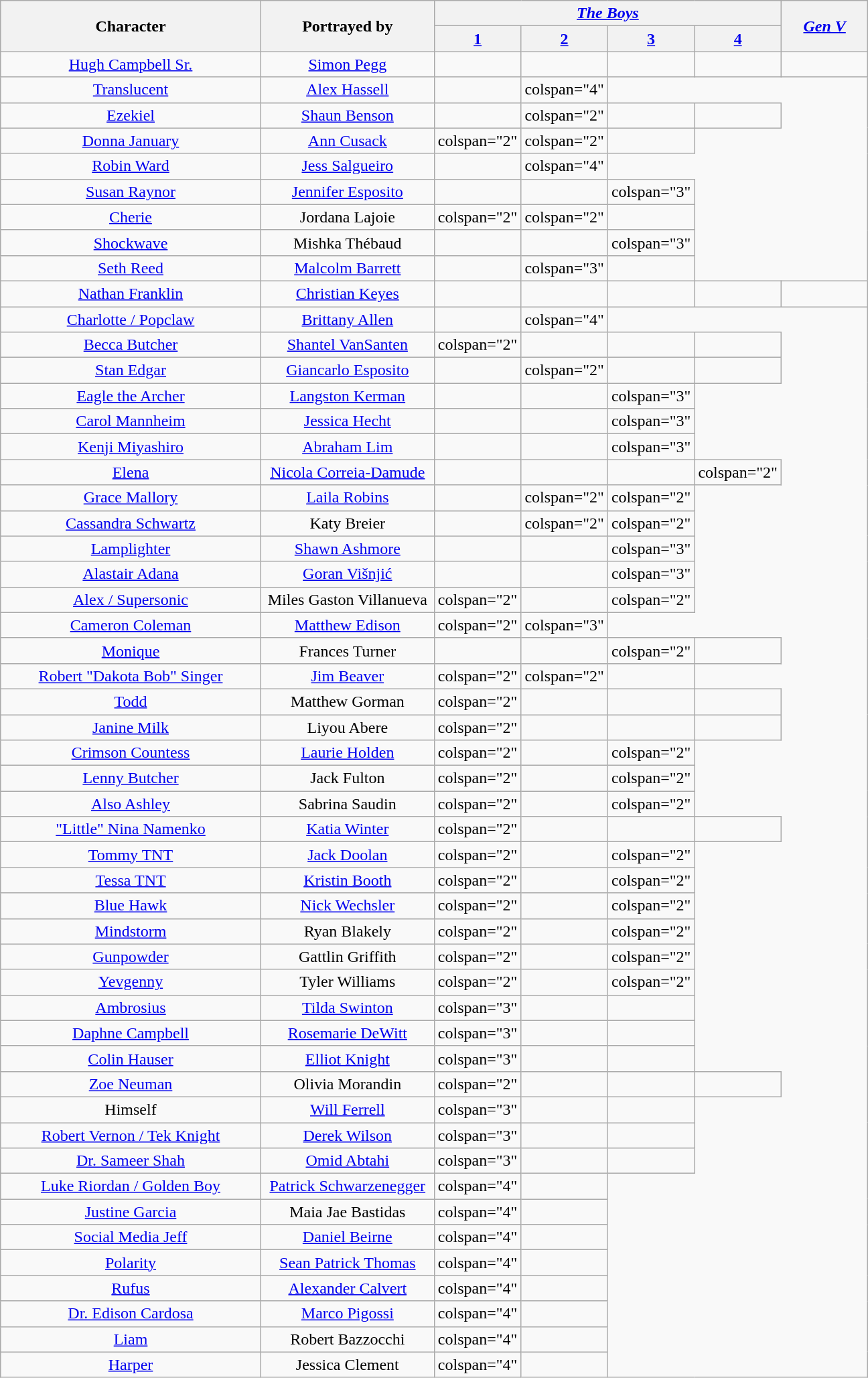<table class="wikitable plainrowheaders" style="text-align:center;">
<tr>
<th scope="col" rowspan="2" style="width:30%;">Character</th>
<th scope="col" rowspan="2" style="width:20%;">Portrayed by</th>
<th scope="col" colspan="4"><a href='#'><em>The Boys</em></a></th>
<th scope="col" rowspan="2" style="width:20%;"><em><a href='#'>Gen V</a></em></th>
</tr>
<tr>
<th style="width:10%;"><a href='#'>1</a></th>
<th style="width:10%;"><a href='#'>2</a></th>
<th style="width:10%;"><a href='#'>3</a></th>
<th style="width:10%;"><a href='#'>4</a></th>
</tr>
<tr>
<td scope="row"><a href='#'>Hugh Campbell Sr.</a></td>
<td><a href='#'>Simon Pegg</a></td>
<td></td>
<td></td>
<td></td>
<td></td>
<td></td>
</tr>
<tr>
<td scope="row"><a href='#'>Translucent</a></td>
<td><a href='#'>Alex Hassell</a></td>
<td></td>
<td>colspan="4" </td>
</tr>
<tr>
<td scope="row"><a href='#'>Ezekiel</a></td>
<td><a href='#'>Shaun Benson</a></td>
<td></td>
<td>colspan="2" </td>
<td></td>
<td></td>
</tr>
<tr>
<td scope="row"><a href='#'>Donna January</a></td>
<td><a href='#'>Ann Cusack</a></td>
<td>colspan="2" </td>
<td>colspan="2" </td>
<td></td>
</tr>
<tr>
<td scope="row"><a href='#'>Robin Ward</a></td>
<td><a href='#'>Jess Salgueiro</a></td>
<td></td>
<td>colspan="4" </td>
</tr>
<tr>
<td scope="row"><a href='#'>Susan Raynor</a></td>
<td><a href='#'>Jennifer Esposito</a></td>
<td></td>
<td></td>
<td>colspan="3" </td>
</tr>
<tr>
<td scope="row"><a href='#'>Cherie</a></td>
<td>Jordana Lajoie</td>
<td>colspan="2" </td>
<td>colspan="2" </td>
<td></td>
</tr>
<tr>
<td scope="row"><a href='#'>Shockwave</a></td>
<td>Mishka Thébaud</td>
<td></td>
<td></td>
<td>colspan="3" </td>
</tr>
<tr>
<td scope="row"><a href='#'>Seth Reed</a></td>
<td><a href='#'>Malcolm Barrett</a></td>
<td></td>
<td>colspan="3" </td>
<td></td>
</tr>
<tr>
<td scope="row"><a href='#'>Nathan Franklin</a></td>
<td><a href='#'>Christian Keyes</a></td>
<td></td>
<td></td>
<td></td>
<td></td>
<td></td>
</tr>
<tr>
<td scope="row"><a href='#'>Charlotte / Popclaw</a></td>
<td><a href='#'>Brittany Allen</a></td>
<td></td>
<td>colspan="4" </td>
</tr>
<tr>
<td scope="row"><a href='#'>Becca Butcher</a></td>
<td><a href='#'>Shantel VanSanten</a></td>
<td>colspan="2" </td>
<td></td>
<td></td>
<td></td>
</tr>
<tr>
<td scope="row"><a href='#'>Stan Edgar</a></td>
<td><a href='#'>Giancarlo Esposito</a></td>
<td></td>
<td>colspan="2" </td>
<td></td>
<td></td>
</tr>
<tr>
<td scope="row"><a href='#'>Eagle the Archer</a></td>
<td><a href='#'>Langston Kerman</a></td>
<td></td>
<td></td>
<td>colspan="3" </td>
</tr>
<tr>
<td scope="row"><a href='#'>Carol Mannheim</a></td>
<td><a href='#'>Jessica Hecht</a></td>
<td></td>
<td></td>
<td>colspan="3" </td>
</tr>
<tr>
<td scope="row"><a href='#'>Kenji Miyashiro</a></td>
<td><a href='#'>Abraham Lim</a></td>
<td></td>
<td></td>
<td>colspan="3" </td>
</tr>
<tr>
<td scope="row"><a href='#'>Elena</a></td>
<td><a href='#'>Nicola Correia-Damude</a></td>
<td></td>
<td></td>
<td></td>
<td>colspan="2" </td>
</tr>
<tr>
<td scope="row"><a href='#'>Grace Mallory</a></td>
<td><a href='#'>Laila Robins</a></td>
<td></td>
<td>colspan="2" </td>
<td>colspan="2" </td>
</tr>
<tr>
<td scope="row"><a href='#'>Cassandra Schwartz</a></td>
<td>Katy Breier</td>
<td></td>
<td>colspan="2" </td>
<td>colspan="2" </td>
</tr>
<tr>
<td scope="row"><a href='#'>Lamplighter</a></td>
<td><a href='#'>Shawn Ashmore</a></td>
<td></td>
<td></td>
<td>colspan="3" </td>
</tr>
<tr>
<td scope="row"><a href='#'>Alastair Adana</a></td>
<td><a href='#'>Goran Višnjić</a></td>
<td></td>
<td></td>
<td>colspan="3" </td>
</tr>
<tr>
<td scope="row"><a href='#'>Alex / Supersonic</a></td>
<td>Miles Gaston Villanueva</td>
<td>colspan="2" </td>
<td></td>
<td>colspan="2" </td>
</tr>
<tr>
<td scope="row"><a href='#'>Cameron Coleman</a></td>
<td><a href='#'>Matthew Edison</a></td>
<td>colspan="2" </td>
<td>colspan="3" </td>
</tr>
<tr>
<td scope="row"><a href='#'>Monique</a></td>
<td>Frances Turner</td>
<td></td>
<td></td>
<td>colspan="2" </td>
<td></td>
</tr>
<tr>
<td scope="row"><a href='#'>Robert "Dakota Bob" Singer</a></td>
<td><a href='#'>Jim Beaver</a></td>
<td>colspan="2" </td>
<td>colspan="2" </td>
<td></td>
</tr>
<tr>
<td scope="row"><a href='#'>Todd</a></td>
<td>Matthew Gorman</td>
<td>colspan="2" </td>
<td></td>
<td></td>
<td></td>
</tr>
<tr>
<td scope="row"><a href='#'>Janine Milk</a></td>
<td>Liyou Abere</td>
<td>colspan="2" </td>
<td></td>
<td></td>
<td></td>
</tr>
<tr>
<td scope="row"><a href='#'>Crimson Countess</a></td>
<td><a href='#'>Laurie Holden</a></td>
<td>colspan="2" </td>
<td></td>
<td>colspan="2" </td>
</tr>
<tr>
<td scope="row"><a href='#'>Lenny Butcher</a></td>
<td>Jack Fulton</td>
<td>colspan="2" </td>
<td></td>
<td>colspan="2" </td>
</tr>
<tr>
<td scope="row"><a href='#'>Also Ashley</a></td>
<td>Sabrina Saudin</td>
<td>colspan="2" </td>
<td></td>
<td>colspan="2" </td>
</tr>
<tr>
<td scope="row"><a href='#'>"Little" Nina Namenko</a></td>
<td><a href='#'>Katia Winter</a></td>
<td>colspan="2" </td>
<td></td>
<td></td>
<td></td>
</tr>
<tr>
<td scope="row"><a href='#'>Tommy TNT</a></td>
<td><a href='#'>Jack Doolan</a></td>
<td>colspan="2" </td>
<td></td>
<td>colspan="2" </td>
</tr>
<tr>
<td scope="row"><a href='#'>Tessa TNT</a></td>
<td><a href='#'>Kristin Booth</a></td>
<td>colspan="2" </td>
<td></td>
<td>colspan="2" </td>
</tr>
<tr>
<td scope="row"><a href='#'>Blue Hawk</a></td>
<td><a href='#'>Nick Wechsler</a></td>
<td>colspan="2" </td>
<td></td>
<td>colspan="2" </td>
</tr>
<tr>
<td scope="row"><a href='#'>Mindstorm</a></td>
<td>Ryan Blakely</td>
<td>colspan="2" </td>
<td></td>
<td>colspan="2" </td>
</tr>
<tr>
<td scope="row"><a href='#'>Gunpowder</a></td>
<td>Gattlin Griffith</td>
<td>colspan="2" </td>
<td></td>
<td>colspan="2" </td>
</tr>
<tr>
<td scope="row"><a href='#'>Yevgenny</a></td>
<td>Tyler Williams</td>
<td>colspan="2" </td>
<td></td>
<td>colspan="2" </td>
</tr>
<tr>
<td scope="row"><a href='#'>Ambrosius</a></td>
<td><a href='#'>Tilda Swinton</a></td>
<td>colspan="3" </td>
<td></td>
<td></td>
</tr>
<tr>
<td scope="row"><a href='#'>Daphne Campbell</a></td>
<td><a href='#'>Rosemarie DeWitt</a></td>
<td>colspan="3" </td>
<td></td>
<td></td>
</tr>
<tr>
<td scope="row"><a href='#'>Colin Hauser</a></td>
<td><a href='#'>Elliot Knight</a></td>
<td>colspan="3" </td>
<td></td>
<td></td>
</tr>
<tr>
<td scope="row"><a href='#'>Zoe Neuman</a></td>
<td>Olivia Morandin</td>
<td>colspan="2" </td>
<td></td>
<td></td>
<td></td>
</tr>
<tr>
<td scope="row">Himself</td>
<td><a href='#'>Will Ferrell</a></td>
<td>colspan="3" </td>
<td></td>
<td></td>
</tr>
<tr>
<td scope="row"><a href='#'>Robert Vernon / Tek Knight</a></td>
<td><a href='#'>Derek Wilson</a></td>
<td>colspan="3" </td>
<td></td>
<td></td>
</tr>
<tr>
<td scope="row"><a href='#'>Dr. Sameer Shah</a></td>
<td><a href='#'>Omid Abtahi</a></td>
<td>colspan="3" </td>
<td></td>
<td></td>
</tr>
<tr>
<td scope="row"><a href='#'>Luke Riordan / Golden Boy</a></td>
<td><a href='#'>Patrick Schwarzenegger</a></td>
<td>colspan="4" </td>
<td></td>
</tr>
<tr>
<td scope="row"><a href='#'>Justine Garcia</a></td>
<td>Maia Jae Bastidas</td>
<td>colspan="4" </td>
<td></td>
</tr>
<tr>
<td scope="row"><a href='#'>Social Media Jeff</a></td>
<td><a href='#'>Daniel Beirne</a></td>
<td>colspan="4" </td>
<td></td>
</tr>
<tr>
<td scope="row"><a href='#'>Polarity</a></td>
<td><a href='#'>Sean Patrick Thomas</a></td>
<td>colspan="4" </td>
<td></td>
</tr>
<tr>
<td scope="row"><a href='#'>Rufus</a></td>
<td><a href='#'>Alexander Calvert</a></td>
<td>colspan="4" </td>
<td></td>
</tr>
<tr>
<td scope="row"><a href='#'>Dr. Edison Cardosa</a></td>
<td><a href='#'>Marco Pigossi</a></td>
<td>colspan="4" </td>
<td></td>
</tr>
<tr>
<td scope="row"><a href='#'>Liam</a></td>
<td>Robert Bazzocchi</td>
<td>colspan="4" </td>
<td></td>
</tr>
<tr>
<td scope="row"><a href='#'>Harper</a></td>
<td>Jessica Clement</td>
<td>colspan="4" </td>
<td></td>
</tr>
</table>
